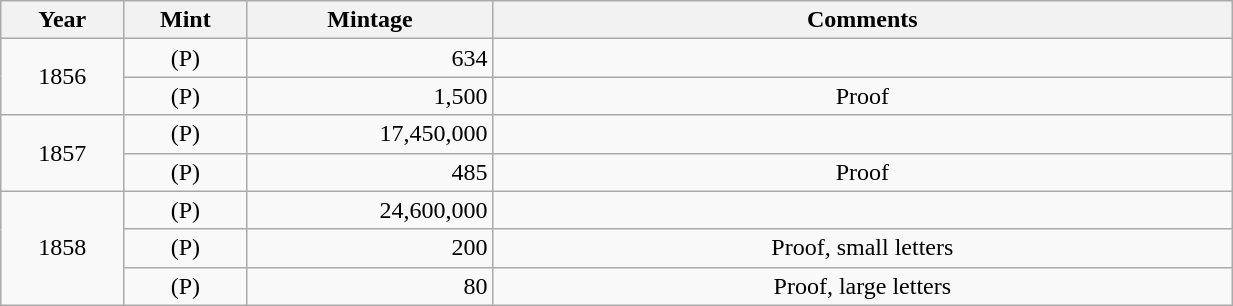<table class="wikitable sortable" style="min-width:65%; text-align:center;">
<tr>
<th width="10%">Year</th>
<th width="10%">Mint</th>
<th width="20%">Mintage</th>
<th width="60%">Comments</th>
</tr>
<tr>
<td rowspan="2">1856</td>
<td>(P)</td>
<td align="right">634</td>
<td></td>
</tr>
<tr>
<td>(P)</td>
<td align="right">1,500</td>
<td>Proof</td>
</tr>
<tr>
<td rowspan="2">1857</td>
<td>(P)</td>
<td align="right">17,450,000</td>
<td></td>
</tr>
<tr>
<td>(P)</td>
<td align="right">485</td>
<td>Proof</td>
</tr>
<tr>
<td rowspan="3">1858</td>
<td>(P)</td>
<td align="right">24,600,000</td>
<td></td>
</tr>
<tr>
<td>(P)</td>
<td align="right">200</td>
<td>Proof, small letters</td>
</tr>
<tr>
<td>(P)</td>
<td align="right">80</td>
<td>Proof, large letters</td>
</tr>
</table>
